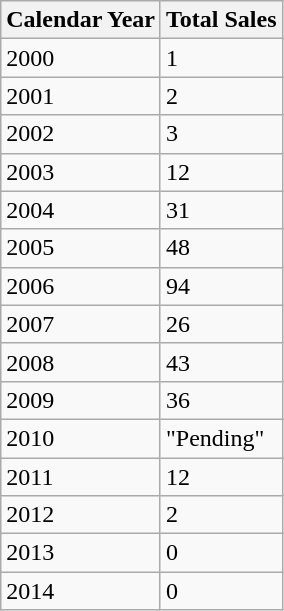<table class="wikitable sortable">
<tr>
<th>Calendar Year</th>
<th>Total Sales</th>
</tr>
<tr>
<td>2000</td>
<td>1</td>
</tr>
<tr>
<td>2001</td>
<td>2</td>
</tr>
<tr>
<td>2002</td>
<td>3</td>
</tr>
<tr>
<td>2003</td>
<td>12</td>
</tr>
<tr>
<td>2004</td>
<td>31</td>
</tr>
<tr>
<td>2005</td>
<td>48</td>
</tr>
<tr>
<td>2006</td>
<td>94</td>
</tr>
<tr>
<td>2007</td>
<td>26</td>
</tr>
<tr>
<td>2008</td>
<td>43</td>
</tr>
<tr>
<td>2009</td>
<td>36</td>
</tr>
<tr>
<td>2010</td>
<td>"Pending"</td>
</tr>
<tr>
<td>2011</td>
<td>12</td>
</tr>
<tr>
<td>2012</td>
<td>2</td>
</tr>
<tr>
<td>2013</td>
<td>0</td>
</tr>
<tr>
<td>2014</td>
<td>0</td>
</tr>
</table>
